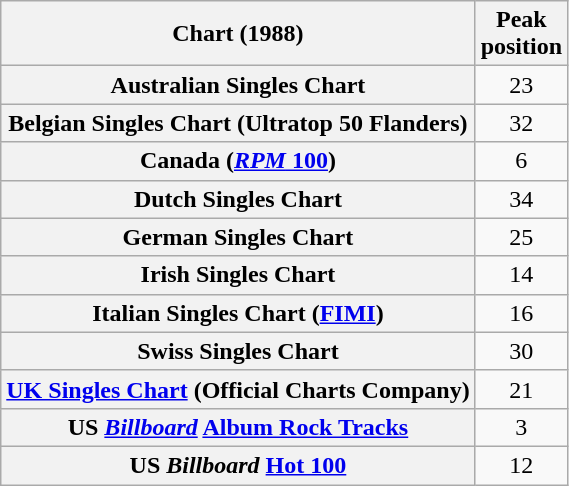<table class="wikitable sortable plainrowheaders">
<tr>
<th>Chart (1988)</th>
<th>Peak<br>position</th>
</tr>
<tr>
<th scope="row">Australian Singles Chart</th>
<td style="text-align:center;">23</td>
</tr>
<tr>
<th scope="row">Belgian Singles Chart (Ultratop 50 Flanders)</th>
<td style="text-align:center;">32</td>
</tr>
<tr>
<th scope="row">Canada (<a href='#'><em>RPM</em> 100</a>)</th>
<td style="text-align:center;">6</td>
</tr>
<tr>
<th scope="row">Dutch Singles Chart</th>
<td style="text-align:center;">34</td>
</tr>
<tr>
<th scope="row">German Singles Chart</th>
<td style="text-align:center;">25</td>
</tr>
<tr>
<th scope="row">Irish Singles Chart</th>
<td style="text-align:center;">14</td>
</tr>
<tr>
<th scope="row">Italian Singles Chart (<a href='#'>FIMI</a>)</th>
<td style="text-align:center;">16</td>
</tr>
<tr>
<th scope="row">Swiss Singles Chart</th>
<td style="text-align:center;">30</td>
</tr>
<tr>
<th scope="row"><a href='#'>UK Singles Chart</a> (Official Charts Company)</th>
<td style="text-align:center;">21</td>
</tr>
<tr>
<th scope="row">US <em><a href='#'>Billboard</a></em> <a href='#'>Album Rock Tracks</a></th>
<td style="text-align:center;">3</td>
</tr>
<tr>
<th scope="row">US <em>Billboard</em> <a href='#'>Hot 100</a></th>
<td style="text-align:center;">12</td>
</tr>
</table>
